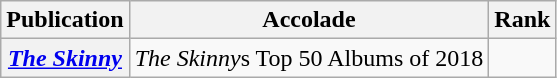<table class="wikitable sortable plainrowheaders">
<tr>
<th scope="col">Publication</th>
<th scope="col">Accolade</th>
<th scope="col">Rank</th>
</tr>
<tr>
<th scope="row"><em><a href='#'>The Skinny</a></em></th>
<td><em>The Skinny</em>s Top 50 Albums of 2018</td>
<td></td>
</tr>
</table>
